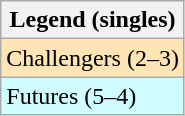<table class="wikitable">
<tr>
<th>Legend (singles)</th>
</tr>
<tr bgcolor="moccasin">
<td>Challengers (2–3)</td>
</tr>
<tr bgcolor="CFFCFF">
<td>Futures (5–4)</td>
</tr>
</table>
